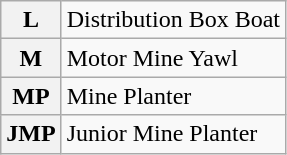<table class="wikitable">
<tr>
<th>L</th>
<td>Distribution Box Boat</td>
</tr>
<tr>
<th>M</th>
<td>Motor Mine Yawl</td>
</tr>
<tr>
<th>MP</th>
<td>Mine Planter</td>
</tr>
<tr>
<th>JMP</th>
<td>Junior Mine Planter</td>
</tr>
</table>
